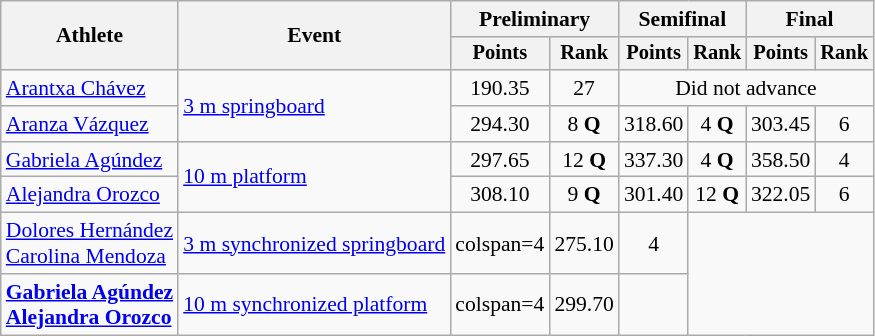<table class=wikitable style="font-size:90%">
<tr>
<th rowspan="2">Athlete</th>
<th rowspan="2">Event</th>
<th colspan="2">Preliminary</th>
<th colspan="2">Semifinal</th>
<th colspan="2">Final</th>
</tr>
<tr style="font-size:95%">
<th>Points</th>
<th>Rank</th>
<th>Points</th>
<th>Rank</th>
<th>Points</th>
<th>Rank</th>
</tr>
<tr align="center">
<td align="left"><a href='#'>Arantxa Chávez</a></td>
<td rowspan="2" align="left"><a href='#'>3 m springboard</a></td>
<td>190.35</td>
<td>27</td>
<td colspan=4>Did not advance</td>
</tr>
<tr align=center>
<td align=left><a href='#'>Aranza Vázquez</a></td>
<td>294.30</td>
<td>8 <strong>Q</strong></td>
<td>318.60</td>
<td>4 <strong>Q</strong></td>
<td>303.45</td>
<td>6</td>
</tr>
<tr align=center>
<td align=left><a href='#'>Gabriela Agúndez</a></td>
<td rowspan="2" align="left"><a href='#'>10 m platform</a></td>
<td>297.65</td>
<td>12 <strong>Q</strong></td>
<td>337.30</td>
<td>4 <strong>Q</strong></td>
<td>358.50</td>
<td>4</td>
</tr>
<tr align="center">
<td align="left"><a href='#'>Alejandra Orozco</a></td>
<td>308.10</td>
<td>9 <strong>Q</strong></td>
<td>301.40</td>
<td>12 <strong>Q</strong></td>
<td>322.05</td>
<td>6</td>
</tr>
<tr align="center">
<td align="left"><a href='#'>Dolores Hernández</a><br><a href='#'>Carolina Mendoza</a></td>
<td align="left"><a href='#'>3 m synchronized springboard</a></td>
<td>colspan=4 </td>
<td>275.10</td>
<td>4</td>
</tr>
<tr align=center>
<td align=left><strong><a href='#'>Gabriela Agúndez</a><br><a href='#'>Alejandra Orozco</a></strong></td>
<td align=left><a href='#'>10 m synchronized platform</a></td>
<td>colspan=4 </td>
<td>299.70</td>
<td></td>
</tr>
</table>
